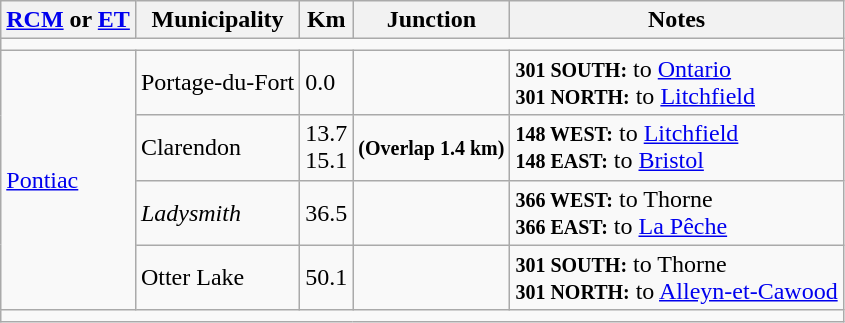<table class=wikitable>
<tr>
<th><a href='#'>RCM</a> or <a href='#'>ET</a></th>
<th>Municipality</th>
<th>Km</th>
<th>Junction</th>
<th>Notes</th>
</tr>
<tr>
<td colspan="5"></td>
</tr>
<tr>
<td rowspan="4"><a href='#'>Pontiac</a></td>
<td>Portage-du-Fort</td>
<td>0.0</td>
<td></td>
<td><small><strong>301 SOUTH:</strong></small> to  <a href='#'>Ontario</a> <br> <small><strong>301 NORTH:</strong></small> to <a href='#'>Litchfield</a></td>
</tr>
<tr>
<td>Clarendon</td>
<td>13.7 <br> 15.1</td>
<td> <small><strong>(Overlap 1.4 km)</strong></small></td>
<td><small><strong>148 WEST:</strong></small> to <a href='#'>Litchfield</a> <br> <small><strong>148 EAST:</strong></small> to <a href='#'>Bristol</a></td>
</tr>
<tr>
<td><em>Ladysmith</em></td>
<td>36.5</td>
<td></td>
<td><small><strong>366 WEST:</strong></small> to Thorne <br> <small><strong>366 EAST:</strong></small> to <a href='#'>La Pêche</a></td>
</tr>
<tr>
<td>Otter Lake</td>
<td>50.1</td>
<td></td>
<td><small><strong>301 SOUTH:</strong></small> to Thorne <br> <small><strong>301 NORTH:</strong></small> to <a href='#'>Alleyn-et-Cawood</a></td>
</tr>
<tr>
<td colspan="5"></td>
</tr>
</table>
